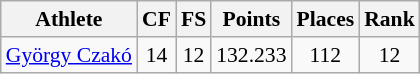<table class="wikitable" border="1" style="font-size:90%">
<tr>
<th>Athlete</th>
<th>CF</th>
<th>FS</th>
<th>Points</th>
<th>Places</th>
<th>Rank</th>
</tr>
<tr align=center>
<td align=left><a href='#'>György Czakó</a></td>
<td>14</td>
<td>12</td>
<td>132.233</td>
<td>112</td>
<td>12</td>
</tr>
</table>
